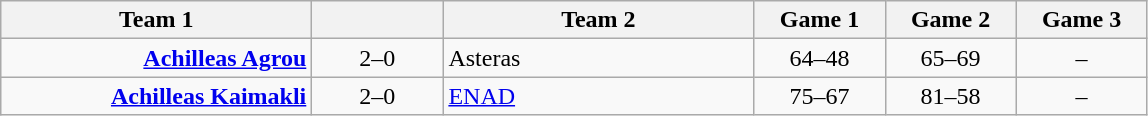<table class=wikitable style="text-align:center">
<tr>
<th width=200>Team 1</th>
<th width=80></th>
<th width=200>Team 2</th>
<th width=80>Game 1</th>
<th width=80>Game 2</th>
<th width=80>Game 3</th>
</tr>
<tr>
<td align=right><strong><a href='#'>Achilleas Agrou</a></strong></td>
<td>2–0</td>
<td align=left>Asteras</td>
<td>64–48</td>
<td>65–69</td>
<td>–</td>
</tr>
<tr>
<td align=right><strong><a href='#'>Achilleas Kaimakli</a></strong></td>
<td>2–0</td>
<td align=left><a href='#'>ENAD</a></td>
<td>75–67</td>
<td>81–58</td>
<td>–</td>
</tr>
</table>
